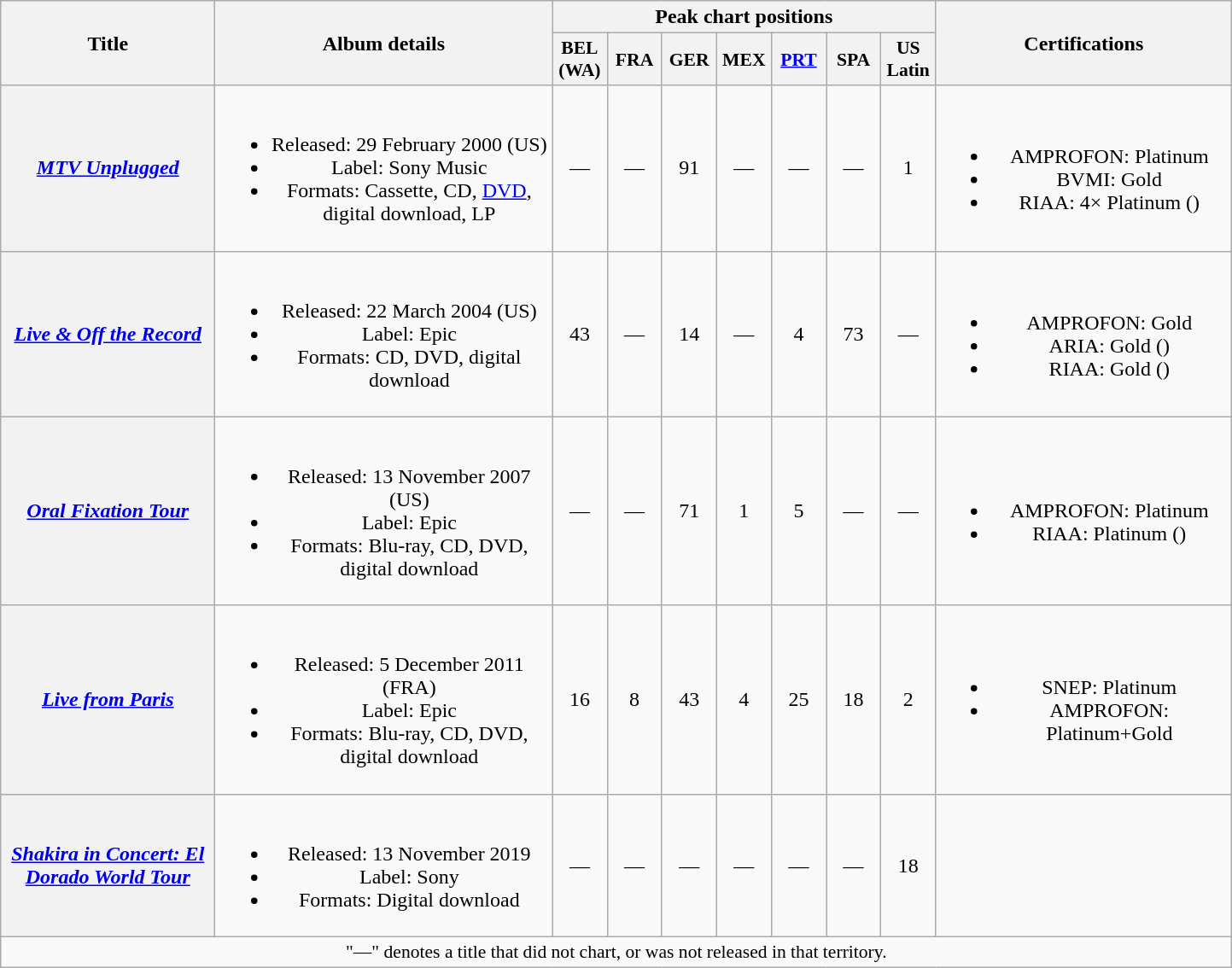<table class="wikitable plainrowheaders" style="text-align:center;">
<tr>
<th scope="col" rowspan="2" style="width:10em;">Title</th>
<th scope="col" rowspan="2" style="width:16em;">Album details</th>
<th scope="col" colspan="7">Peak chart positions</th>
<th scope="col" rowspan="2" style="width:14em;">Certifications</th>
</tr>
<tr>
<th scope="col" style="width:2.5em;font-size:90%;">BEL<br>(WA)<br></th>
<th scope="col" style="width:2.5em;font-size:90%;">FRA<br></th>
<th scope="col" style="width:2.5em;font-size:90%;">GER<br></th>
<th scope="col" style="width:2.5em;font-size:90%;">MEX<br></th>
<th scope="col" style="width:2.5em;font-size:90%;"><a href='#'>PRT</a><br></th>
<th scope="col" style="width:2.5em;font-size:90%;">SPA<br></th>
<th scope="col" style="width:2.5em;font-size:90%;">US<br>Latin<br></th>
</tr>
<tr>
<th scope="row"><em><a href='#'>MTV Unplugged</a></em></th>
<td><br><ul><li>Released: 29 February 2000 (US)</li><li>Label: Sony Music</li><li>Formats: Cassette, CD, <a href='#'>DVD</a>, digital download, LP</li></ul></td>
<td>—</td>
<td>—</td>
<td>91</td>
<td>—</td>
<td>—</td>
<td>—</td>
<td>1</td>
<td><br><ul><li>AMPROFON: Platinum</li><li>BVMI: Gold</li><li>RIAA: 4× Platinum ()</li></ul></td>
</tr>
<tr>
<th scope="row"><em><a href='#'>Live & Off the Record</a></em></th>
<td><br><ul><li>Released: 22 March 2004 (US)</li><li>Label: Epic</li><li>Formats: CD, DVD, digital download</li></ul></td>
<td>43</td>
<td>—</td>
<td>14</td>
<td>—</td>
<td>4</td>
<td>73</td>
<td>—</td>
<td><br><ul><li>AMPROFON: Gold</li><li>ARIA: Gold ()</li><li>RIAA: Gold ()</li></ul></td>
</tr>
<tr>
<th scope="row"><em><a href='#'>Oral Fixation Tour</a></em></th>
<td><br><ul><li>Released: 13 November 2007 (US)</li><li>Label: Epic</li><li>Formats: Blu-ray, CD, DVD, digital download</li></ul></td>
<td>—</td>
<td>—</td>
<td>71</td>
<td>1</td>
<td>5</td>
<td>—</td>
<td>—</td>
<td><br><ul><li>AMPROFON: Platinum</li><li>RIAA: Platinum ()</li></ul></td>
</tr>
<tr>
<th scope="row"><em><a href='#'>Live from Paris</a></em></th>
<td><br><ul><li>Released: 5 December 2011 (FRA)</li><li>Label: Epic</li><li>Formats: Blu-ray, CD, DVD, digital download</li></ul></td>
<td>16</td>
<td>8</td>
<td>43</td>
<td>4</td>
<td>25</td>
<td>18</td>
<td>2</td>
<td><br><ul><li>SNEP: Platinum</li><li>AMPROFON: Platinum+Gold</li></ul></td>
</tr>
<tr>
<th scope="row"><em><a href='#'>Shakira in Concert: El Dorado World Tour</a></em></th>
<td><br><ul><li>Released: 13 November 2019</li><li>Label: Sony</li><li>Formats: Digital download</li></ul></td>
<td>—</td>
<td>—</td>
<td>—</td>
<td>—</td>
<td>—</td>
<td>—</td>
<td>18</td>
<td></td>
</tr>
<tr>
<td colspan="14" style="font-size:90%">"—" denotes a title that did not chart, or was not released in that territory.</td>
</tr>
</table>
